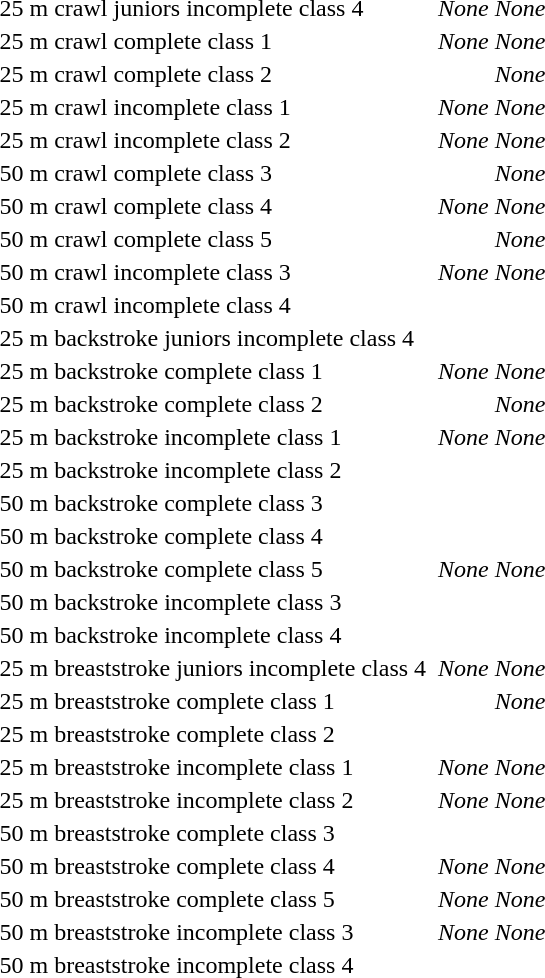<table>
<tr>
<td>25 m crawl juniors incomplete class 4<br></td>
<td></td>
<td align="center"><em>None</em></td>
<td align="center"><em>None</em></td>
</tr>
<tr>
<td>25 m crawl complete class 1<br></td>
<td></td>
<td align="center"><em>None</em></td>
<td align="center"><em>None</em></td>
</tr>
<tr>
<td>25 m crawl complete class 2<br></td>
<td></td>
<td></td>
<td align="center"><em>None</em></td>
</tr>
<tr>
<td>25 m crawl incomplete class 1<br></td>
<td></td>
<td align="center"><em>None</em></td>
<td align="center"><em>None</em></td>
</tr>
<tr>
<td>25 m crawl incomplete class 2<br></td>
<td></td>
<td align="center"><em>None</em></td>
<td align="center"><em>None</em></td>
</tr>
<tr>
<td>50 m crawl complete class 3<br></td>
<td></td>
<td></td>
<td align="center"><em>None</em></td>
</tr>
<tr>
<td>50 m crawl complete class 4<br></td>
<td></td>
<td align="center"><em>None</em></td>
<td align="center"><em>None</em></td>
</tr>
<tr>
<td>50 m crawl complete class 5<br></td>
<td></td>
<td></td>
<td align="center"><em>None</em></td>
</tr>
<tr>
<td>50 m crawl incomplete class 3<br></td>
<td></td>
<td align="center"><em>None</em></td>
<td align="center"><em>None</em></td>
</tr>
<tr>
<td>50 m crawl incomplete class 4<br></td>
<td></td>
<td></td>
<td></td>
</tr>
<tr>
<td>25 m backstroke juniors incomplete class 4<br></td>
<td></td>
<td></td>
<td></td>
</tr>
<tr>
<td>25 m backstroke complete class 1<br></td>
<td></td>
<td align="center"><em>None</em></td>
<td align="center"><em>None</em></td>
</tr>
<tr>
<td>25 m backstroke complete class 2<br></td>
<td></td>
<td></td>
<td align="center"><em>None</em></td>
</tr>
<tr>
<td>25 m backstroke incomplete class 1<br></td>
<td></td>
<td align="center"><em>None</em></td>
<td align="center"><em>None</em></td>
</tr>
<tr>
<td>25 m backstroke incomplete class 2<br></td>
<td></td>
<td></td>
<td></td>
</tr>
<tr>
<td>50 m backstroke complete class 3<br></td>
<td></td>
<td></td>
<td></td>
</tr>
<tr>
<td>50 m backstroke complete class 4<br></td>
<td></td>
<td></td>
<td></td>
</tr>
<tr>
<td>50 m backstroke complete class 5<br></td>
<td></td>
<td align="center"><em>None</em></td>
<td align="center"><em>None</em></td>
</tr>
<tr>
<td>50 m backstroke incomplete class 3<br></td>
<td></td>
<td></td>
<td></td>
</tr>
<tr>
<td>50 m backstroke incomplete class 4<br></td>
<td></td>
<td></td>
<td></td>
</tr>
<tr>
<td>25 m breaststroke juniors incomplete class 4<br></td>
<td></td>
<td align="center"><em>None</em></td>
<td align="center"><em>None</em></td>
</tr>
<tr>
<td>25 m breaststroke complete class 1<br></td>
<td></td>
<td></td>
<td align="center"><em>None</em></td>
</tr>
<tr>
<td>25 m breaststroke complete class 2<br></td>
<td></td>
<td></td>
<td></td>
</tr>
<tr>
<td>25 m breaststroke incomplete class 1<br></td>
<td></td>
<td align="center"><em>None</em></td>
<td align="center"><em>None</em></td>
</tr>
<tr>
<td>25 m breaststroke incomplete class 2<br></td>
<td></td>
<td align="center"><em>None</em></td>
<td align="center"><em>None</em></td>
</tr>
<tr>
<td>50 m breaststroke complete class 3<br></td>
<td></td>
<td></td>
<td></td>
</tr>
<tr>
<td>50 m breaststroke complete class 4<br></td>
<td></td>
<td align="center"><em>None</em></td>
<td align="center"><em>None</em></td>
</tr>
<tr>
<td>50 m breaststroke complete class 5<br></td>
<td></td>
<td align="center"><em>None</em></td>
<td align="center"><em>None</em></td>
</tr>
<tr>
<td>50 m breaststroke incomplete class 3<br></td>
<td></td>
<td align="center"><em>None</em></td>
<td align="center"><em>None</em></td>
</tr>
<tr>
<td>50 m breaststroke incomplete class 4<br></td>
<td></td>
<td></td>
<td></td>
</tr>
</table>
